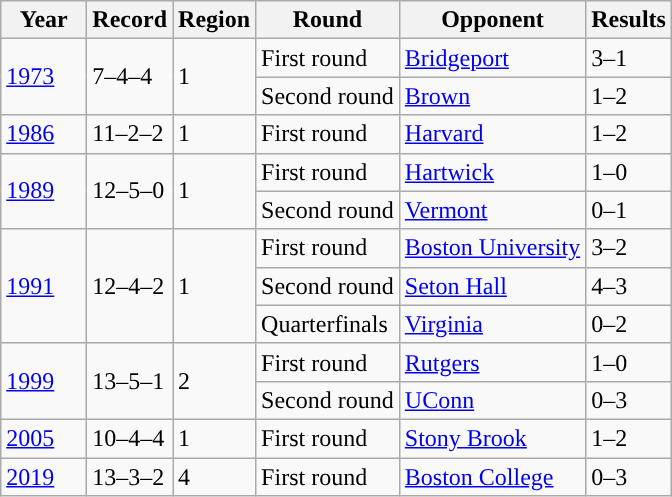<table class="wikitable" style="text-align: ">
<tr>
<th width=50px>Year</th>
<th>Record</th>
<th>Region</th>
<th>Round</th>
<th>Opponent</th>
<th>Results</th>
</tr>
<tr>
<td rowspan=2><a href='#'>1973</a></td>
<td rowspan=2>7–4–4</td>
<td rowspan=2>1</td>
<td>First round</td>
<td><a href='#'>Bridgeport</a></td>
<td>3–1</td>
</tr>
<tr>
<td>Second round</td>
<td><a href='#'>Brown</a></td>
<td>1–2 </td>
</tr>
<tr>
<td><a href='#'>1986</a></td>
<td>11–2–2</td>
<td>1</td>
<td>First round</td>
<td><a href='#'>Harvard</a></td>
<td>1–2 </td>
</tr>
<tr>
<td rowspan=2><a href='#'>1989</a></td>
<td rowspan=2>12–5–0</td>
<td rowspan=2>1</td>
<td>First round</td>
<td><a href='#'>Hartwick</a></td>
<td>1–0</td>
</tr>
<tr>
<td>Second round</td>
<td><a href='#'>Vermont</a></td>
<td>0–1</td>
</tr>
<tr>
<td rowspan=3><a href='#'>1991</a></td>
<td rowspan=3>12–4–2</td>
<td rowspan=3>1</td>
<td>First round</td>
<td><a href='#'>Boston University</a></td>
<td>3–2</td>
</tr>
<tr>
<td>Second round</td>
<td><a href='#'>Seton Hall</a></td>
<td>4–3 </td>
</tr>
<tr>
<td>Quarterfinals</td>
<td><a href='#'>Virginia</a></td>
<td>0–2</td>
</tr>
<tr>
<td rowspan=2><a href='#'>1999</a></td>
<td rowspan=2>13–5–1</td>
<td rowspan=2>2</td>
<td>First round</td>
<td><a href='#'>Rutgers</a></td>
<td>1–0 </td>
</tr>
<tr>
<td>Second round</td>
<td><a href='#'>UConn</a></td>
<td>0–3</td>
</tr>
<tr>
<td><a href='#'>2005</a></td>
<td>10–4–4</td>
<td>1</td>
<td>First round</td>
<td><a href='#'>Stony Brook</a></td>
<td>1–2 </td>
</tr>
<tr>
<td><a href='#'>2019</a></td>
<td>13–3–2</td>
<td>4</td>
<td>First round</td>
<td><a href='#'>Boston College</a></td>
<td>0–3</td>
</tr>
</table>
